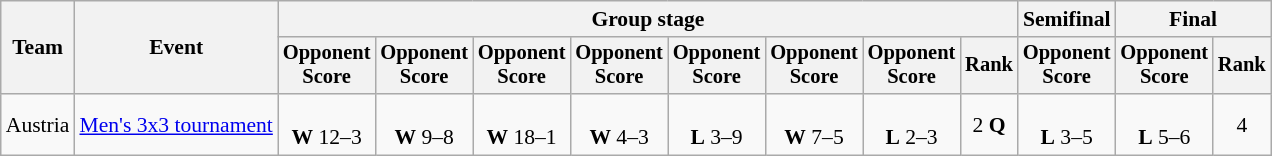<table class="wikitable" style="font-size:90%">
<tr>
<th rowspan="2">Team</th>
<th rowspan="2">Event</th>
<th colspan="8">Group stage</th>
<th>Semifinal</th>
<th colspan="2">Final</th>
</tr>
<tr style="font-size:95%">
<th>Opponent<br>Score</th>
<th>Opponent<br>Score</th>
<th>Opponent<br>Score</th>
<th>Opponent<br>Score</th>
<th>Opponent<br>Score</th>
<th>Opponent<br>Score</th>
<th>Opponent<br>Score</th>
<th>Rank</th>
<th>Opponent<br>Score</th>
<th>Opponent<br>Score</th>
<th>Rank</th>
</tr>
<tr align="center">
<td align="left">Austria</td>
<td align="left"><a href='#'>Men's 3x3 tournament</a></td>
<td><br><strong>W</strong> 12–3</td>
<td><br><strong>W</strong> 9–8</td>
<td><br><strong>W</strong> 18–1</td>
<td><br><strong>W</strong> 4–3</td>
<td><br><strong>L</strong> 3–9</td>
<td><br><strong>W</strong> 7–5</td>
<td><br><strong>L</strong> 2–3</td>
<td>2 <strong>Q</strong></td>
<td><br><strong>L</strong> 3–5</td>
<td><br><strong>L</strong> 5–6</td>
<td>4</td>
</tr>
</table>
